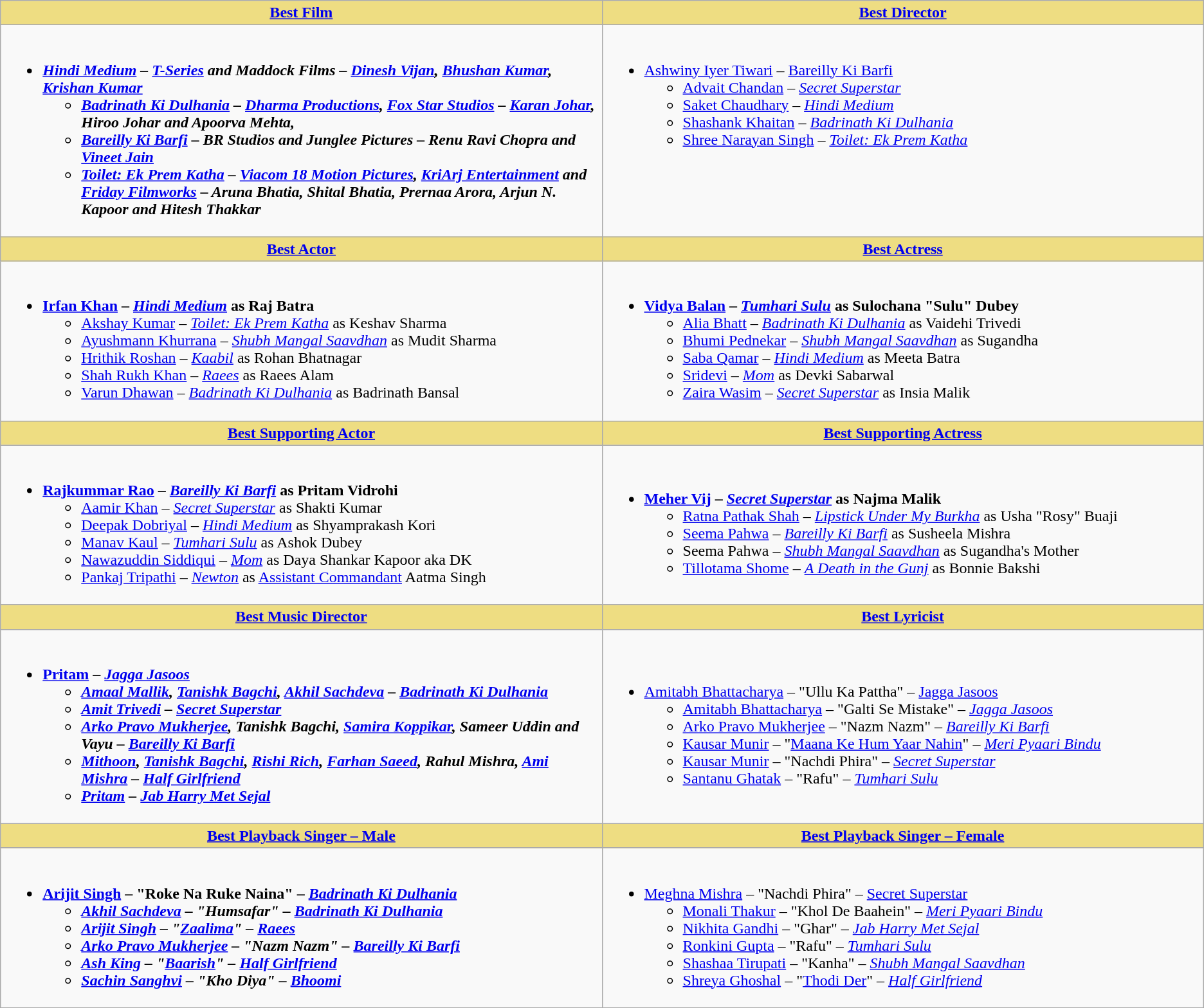<table class="wikitable">
<tr>
<th style="background:#EEDD82; width:50%;"><a href='#'>Best Film</a></th>
<th style="background:#EEDD82; width:50%;"><a href='#'>Best Director</a></th>
</tr>
<tr>
<td valign="top"><br><ul><li><strong><em><a href='#'>Hindi Medium</a><em> – <a href='#'>T-Series</a> and Maddock Films  – <a href='#'>Dinesh Vijan</a>, <a href='#'>Bhushan Kumar</a>, <a href='#'>Krishan Kumar</a><strong><ul><li></em><a href='#'>Badrinath Ki Dulhania</a><em> – <a href='#'>Dharma Productions</a>, <a href='#'>Fox Star Studios</a> – <a href='#'>Karan Johar</a>, Hiroo Johar and Apoorva Mehta,</li><li></em><a href='#'>Bareilly Ki Barfi</a><em> – BR Studios and Junglee Pictures – Renu Ravi Chopra and <a href='#'>Vineet Jain</a></li><li></em><a href='#'>Toilet: Ek Prem Katha</a><em> – <a href='#'>Viacom 18 Motion Pictures</a>, <a href='#'>KriArj Entertainment</a> and <a href='#'>Friday Filmworks</a> – Aruna Bhatia, Shital Bhatia, Prernaa Arora, Arjun N. Kapoor and Hitesh Thakkar</li></ul></li></ul></td>
<td valign="top"><br><ul><li></strong><a href='#'>Ashwiny Iyer Tiwari</a> – </em><a href='#'>Bareilly Ki Barfi</a></em></strong><ul><li><a href='#'>Advait Chandan</a> – <em><a href='#'>Secret Superstar</a></em></li><li><a href='#'>Saket Chaudhary</a> – <em><a href='#'>Hindi Medium</a></em></li><li><a href='#'>Shashank Khaitan</a> – <em><a href='#'>Badrinath Ki Dulhania</a></em></li><li><a href='#'>Shree Narayan Singh</a> – <em><a href='#'>Toilet: Ek Prem Katha</a></em></li></ul></li></ul></td>
</tr>
<tr>
<th style="background:#EEDD82;"><a href='#'>Best Actor</a></th>
<th style="background:#EEDD82;"><a href='#'>Best Actress</a></th>
</tr>
<tr>
<td><br><ul><li><strong><a href='#'>Irfan Khan</a> – <em><a href='#'>Hindi Medium</a></em> as Raj Batra</strong><ul><li><a href='#'>Akshay Kumar</a> – <em><a href='#'>Toilet: Ek Prem Katha</a></em> as Keshav Sharma</li><li><a href='#'>Ayushmann Khurrana</a> – <em><a href='#'>Shubh Mangal Saavdhan</a></em> as Mudit Sharma</li><li><a href='#'>Hrithik Roshan</a> – <em><a href='#'>Kaabil</a></em> as Rohan Bhatnagar</li><li><a href='#'>Shah Rukh Khan</a> – <em><a href='#'>Raees</a></em> as Raees Alam</li><li><a href='#'>Varun Dhawan</a> – <em><a href='#'>Badrinath Ki Dulhania</a></em> as Badrinath Bansal</li></ul></li></ul></td>
<td><br><ul><li><strong><a href='#'>Vidya Balan</a> – <em><a href='#'>Tumhari Sulu</a></em> as Sulochana "Sulu" Dubey</strong><ul><li><a href='#'>Alia Bhatt</a> – <em><a href='#'>Badrinath Ki Dulhania</a></em> as Vaidehi Trivedi</li><li><a href='#'>Bhumi Pednekar</a> – <em><a href='#'>Shubh Mangal Saavdhan</a></em> as Sugandha</li><li><a href='#'>Saba Qamar</a> – <em><a href='#'>Hindi Medium</a></em> as Meeta Batra</li><li><a href='#'>Sridevi</a> – <em><a href='#'>Mom</a></em> as Devki Sabarwal</li><li><a href='#'>Zaira Wasim</a> – <em><a href='#'>Secret Superstar</a></em> as Insia Malik</li></ul></li></ul></td>
</tr>
<tr>
<th style="background:#EEDD82;"><a href='#'>Best Supporting Actor</a></th>
<th style="background:#EEDD82;"><a href='#'>Best Supporting Actress</a></th>
</tr>
<tr>
<td><br><ul><li><strong><a href='#'>Rajkummar Rao</a> – <em><a href='#'>Bareilly Ki Barfi</a></em> as Pritam Vidrohi</strong><ul><li><a href='#'>Aamir Khan</a> – <em><a href='#'>Secret Superstar</a></em> as Shakti Kumar</li><li><a href='#'>Deepak Dobriyal</a> – <em><a href='#'>Hindi Medium</a></em> as Shyamprakash Kori</li><li><a href='#'>Manav Kaul</a> – <em><a href='#'>Tumhari Sulu</a></em> as Ashok Dubey</li><li><a href='#'>Nawazuddin Siddiqui</a> – <em><a href='#'>Mom</a></em> as Daya Shankar Kapoor aka DK</li><li><a href='#'>Pankaj Tripathi</a> – <em><a href='#'>Newton</a></em> as <a href='#'>Assistant Commandant</a> Aatma Singh</li></ul></li></ul></td>
<td><br><ul><li><strong><a href='#'>Meher Vij</a> – <em><a href='#'>Secret Superstar</a></em> as Najma Malik</strong><ul><li><a href='#'>Ratna Pathak Shah</a> – <em><a href='#'>Lipstick Under My Burkha</a></em> as Usha "Rosy" Buaji</li><li><a href='#'>Seema Pahwa</a> – <em><a href='#'>Bareilly Ki Barfi</a></em> as Susheela Mishra</li><li>Seema Pahwa – <em><a href='#'>Shubh Mangal Saavdhan</a></em> as Sugandha's Mother</li><li><a href='#'>Tillotama Shome</a> – <em><a href='#'>A Death in the Gunj</a></em> as Bonnie Bakshi</li></ul></li></ul></td>
</tr>
<tr>
<th style="background:#EEDD82;"><a href='#'>Best Music Director</a></th>
<th style="background:#EEDD82;"><a href='#'>Best Lyricist</a></th>
</tr>
<tr>
<td><br><ul><li><strong><a href='#'>Pritam</a> – <em><a href='#'>Jagga Jasoos</a><strong><em><ul><li><a href='#'>Amaal Mallik</a>, <a href='#'>Tanishk Bagchi</a>, <a href='#'>Akhil Sachdeva</a> – </em><a href='#'>Badrinath Ki Dulhania</a><em></li><li><a href='#'>Amit Trivedi</a> – </em><a href='#'>Secret Superstar</a><em></li><li><a href='#'>Arko Pravo Mukherjee</a>, Tanishk Bagchi, <a href='#'>Samira Koppikar</a>, Sameer Uddin and Vayu – </em><a href='#'>Bareilly Ki Barfi</a><em></li><li><a href='#'>Mithoon</a>, <a href='#'>Tanishk Bagchi</a>, <a href='#'>Rishi Rich</a>, <a href='#'>Farhan Saeed</a>, Rahul Mishra, <a href='#'>Ami Mishra</a> – </em><a href='#'>Half Girlfriend</a><em></li><li><a href='#'>Pritam</a> – </em><a href='#'>Jab Harry Met Sejal</a><em></li></ul></li></ul></td>
<td><br><ul><li></strong><a href='#'>Amitabh Bhattacharya</a> – "Ullu Ka Pattha" – </em><a href='#'>Jagga Jasoos</a></em></strong><ul><li><a href='#'>Amitabh Bhattacharya</a> – "Galti Se Mistake" – <em><a href='#'>Jagga Jasoos</a></em></li><li><a href='#'>Arko Pravo Mukherjee</a> – "Nazm Nazm" – <em><a href='#'>Bareilly Ki Barfi</a></em></li><li><a href='#'>Kausar Munir</a> – "<a href='#'>Maana Ke Hum Yaar Nahin</a>" – <em><a href='#'>Meri Pyaari Bindu</a></em></li><li><a href='#'>Kausar Munir</a> – "Nachdi Phira" – <em><a href='#'>Secret Superstar</a></em></li><li><a href='#'>Santanu Ghatak</a> – "Rafu" – <em><a href='#'>Tumhari Sulu</a></em></li></ul></li></ul></td>
</tr>
<tr>
<th style="background:#EEDD82;"><a href='#'>Best Playback Singer – Male</a></th>
<th style="background:#EEDD82;"><a href='#'>Best Playback Singer – Female</a></th>
</tr>
<tr>
<td><br><ul><li><strong><a href='#'>Arijit Singh</a> – "Roke Na Ruke Naina" – <em><a href='#'>Badrinath Ki Dulhania</a><strong><em><ul><li><a href='#'>Akhil Sachdeva</a> – "Humsafar" – </em><a href='#'>Badrinath Ki Dulhania</a><em></li><li><a href='#'>Arijit Singh</a> – "<a href='#'>Zaalima</a>" – </em><a href='#'>Raees</a><em></li><li><a href='#'>Arko Pravo Mukherjee</a> – "Nazm Nazm" – </em><a href='#'>Bareilly Ki Barfi</a><em></li><li><a href='#'>Ash King</a> – "<a href='#'>Baarish</a>" – </em><a href='#'>Half Girlfriend</a><em></li><li><a href='#'>Sachin Sanghvi</a> – "Kho Diya" – </em><a href='#'>Bhoomi</a><em></li></ul></li></ul></td>
<td><br><ul><li></strong><a href='#'>Meghna Mishra</a> – "Nachdi Phira" – </em><a href='#'>Secret Superstar</a></em></strong><ul><li><a href='#'>Monali Thakur</a> – "Khol De Baahein" – <em><a href='#'>Meri Pyaari Bindu</a></em></li><li><a href='#'>Nikhita Gandhi</a> – "Ghar" – <em><a href='#'>Jab Harry Met Sejal</a></em></li><li><a href='#'>Ronkini Gupta</a> – "Rafu" – <em><a href='#'>Tumhari Sulu</a></em></li><li><a href='#'>Shashaa Tirupati</a> – "Kanha" – <em><a href='#'>Shubh Mangal Saavdhan</a></em></li><li><a href='#'>Shreya Ghoshal</a> – "<a href='#'>Thodi Der</a>" – <em><a href='#'>Half Girlfriend</a></em></li></ul></li></ul></td>
</tr>
</table>
